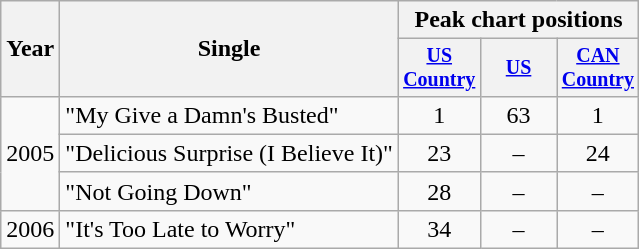<table class="wikitable" style="text-align:center;">
<tr>
<th rowspan="2">Year</th>
<th rowspan="2">Single</th>
<th colspan="3">Peak chart positions</th>
</tr>
<tr style="font-size:smaller;">
<th width="45"><a href='#'>US Country</a></th>
<th width="45"><a href='#'>US</a></th>
<th width="45"><a href='#'>CAN Country</a></th>
</tr>
<tr>
<td rowspan="3">2005</td>
<td align="left">"My Give a Damn's Busted"</td>
<td>1</td>
<td>63</td>
<td>1</td>
</tr>
<tr>
<td align="left">"Delicious Surprise (I Believe It)"</td>
<td>23</td>
<td>–</td>
<td>24</td>
</tr>
<tr>
<td align="left">"Not Going Down"</td>
<td>28</td>
<td>–</td>
<td>–</td>
</tr>
<tr>
<td rowspan="2">2006</td>
<td align="left">"It's Too Late to Worry"</td>
<td>34</td>
<td>–</td>
<td>–</td>
</tr>
</table>
